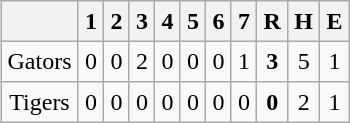<table align = right border="2" cellpadding="4" cellspacing="0" style="margin: 1em 1em 1em 1em; background: #F9F9F9; border: 1px #aaa solid; border-collapse: collapse;">
<tr align=center style="background: #F2F2F2;">
<th></th>
<th>1</th>
<th>2</th>
<th>3</th>
<th>4</th>
<th>5</th>
<th>6</th>
<th>7</th>
<th>R</th>
<th>H</th>
<th>E</th>
</tr>
<tr align=center>
<td>Gators</td>
<td>0</td>
<td>0</td>
<td>2</td>
<td>0</td>
<td>0</td>
<td>0</td>
<td>1</td>
<td><strong>3</strong></td>
<td>5</td>
<td>1</td>
</tr>
<tr align=center>
<td>Tigers</td>
<td>0</td>
<td>0</td>
<td>0</td>
<td>0</td>
<td>0</td>
<td>0</td>
<td>0</td>
<td><strong>0</strong></td>
<td>2</td>
<td>1</td>
</tr>
</table>
